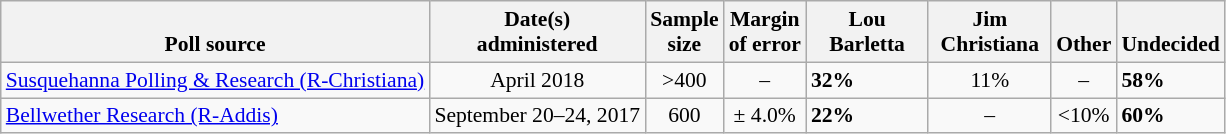<table class="wikitable" style="font-size:90%;">
<tr valign=bottom>
<th>Poll source</th>
<th>Date(s)<br>administered</th>
<th>Sample<br>size</th>
<th>Margin<br>of error</th>
<th style="width:75px;">Lou<br>Barletta</th>
<th style="width:75px;">Jim<br>Christiana</th>
<th>Other</th>
<th>Undecided</th>
</tr>
<tr>
<td><a href='#'>Susquehanna Polling & Research (R-Christiana)</a></td>
<td align=center>April 2018</td>
<td align=center>>400</td>
<td align=center>–</td>
<td><strong>32%</strong></td>
<td align=center>11%</td>
<td align=center>–</td>
<td><strong>58%</strong></td>
</tr>
<tr>
<td><a href='#'>Bellwether Research (R-Addis)</a></td>
<td align=center>September 20–24, 2017</td>
<td align=center>600</td>
<td align=center>± 4.0%</td>
<td><strong>22%</strong></td>
<td align=center>–</td>
<td align=center><10%</td>
<td><strong>60%</strong></td>
</tr>
</table>
